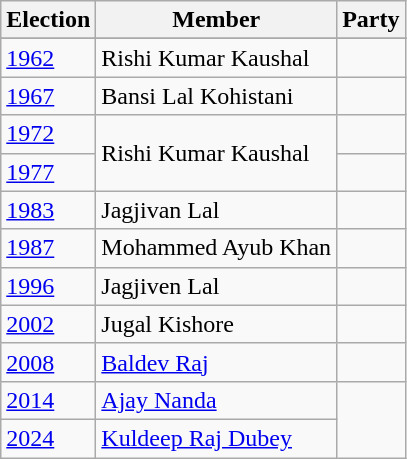<table class="wikitable sortable">
<tr>
<th>Election</th>
<th>Member</th>
<th colspan=2>Party</th>
</tr>
<tr>
</tr>
<tr>
<td><a href='#'>1962</a></td>
<td>Rishi Kumar Kaushal</td>
<td></td>
</tr>
<tr>
<td><a href='#'>1967</a></td>
<td>Bansi Lal Kohistani</td>
<td></td>
</tr>
<tr>
<td><a href='#'>1972</a></td>
<td rowspan=2>Rishi Kumar Kaushal</td>
<td></td>
</tr>
<tr>
<td><a href='#'>1977</a></td>
<td></td>
</tr>
<tr>
<td><a href='#'>1983</a></td>
<td>Jagjivan Lal</td>
<td></td>
</tr>
<tr>
<td><a href='#'>1987</a></td>
<td>Mohammed Ayub Khan</td>
<td></td>
</tr>
<tr>
<td><a href='#'>1996</a></td>
<td>Jagjiven Lal</td>
<td></td>
</tr>
<tr>
<td><a href='#'>2002</a></td>
<td>Jugal Kishore</td>
<td></td>
</tr>
<tr>
<td><a href='#'>2008</a></td>
<td><a href='#'>Baldev Raj</a></td>
<td></td>
</tr>
<tr>
<td><a href='#'>2014</a></td>
<td><a href='#'>Ajay Nanda</a></td>
</tr>
<tr>
<td><a href='#'>2024</a></td>
<td><a href='#'>Kuldeep Raj Dubey</a></td>
</tr>
</table>
